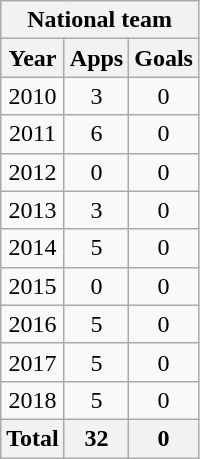<table class="wikitable" style="text-align:center">
<tr>
<th colspan=3>National team</th>
</tr>
<tr>
<th>Year</th>
<th>Apps</th>
<th>Goals</th>
</tr>
<tr>
<td>2010</td>
<td>3</td>
<td>0</td>
</tr>
<tr>
<td>2011</td>
<td>6</td>
<td>0</td>
</tr>
<tr>
<td>2012</td>
<td>0</td>
<td>0</td>
</tr>
<tr>
<td>2013</td>
<td>3</td>
<td>0</td>
</tr>
<tr>
<td>2014</td>
<td>5</td>
<td>0</td>
</tr>
<tr>
<td>2015</td>
<td>0</td>
<td>0</td>
</tr>
<tr>
<td>2016</td>
<td>5</td>
<td>0</td>
</tr>
<tr>
<td>2017</td>
<td>5</td>
<td>0</td>
</tr>
<tr>
<td>2018</td>
<td>5</td>
<td>0</td>
</tr>
<tr>
<th>Total</th>
<th>32</th>
<th>0</th>
</tr>
</table>
